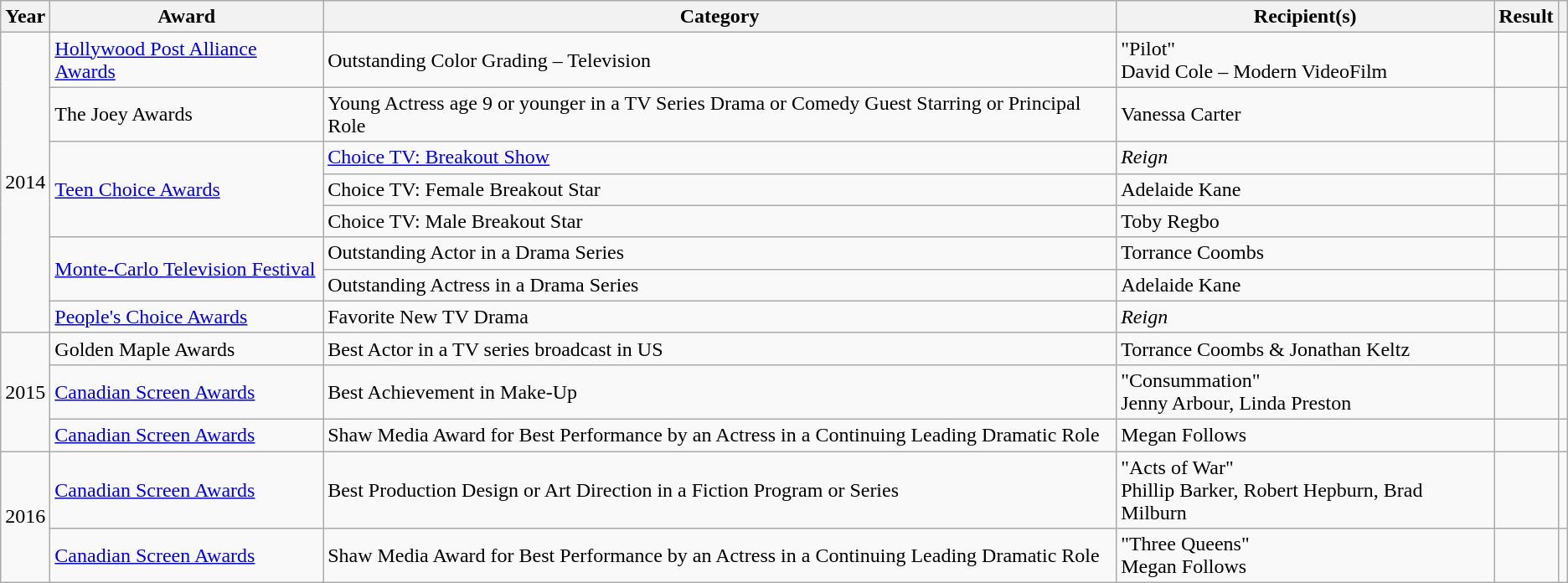<table class="wikitable sortable">
<tr>
<th>Year</th>
<th>Award</th>
<th>Category</th>
<th>Recipient(s)</th>
<th>Result</th>
<th></th>
</tr>
<tr>
<td rowspan="8">2014</td>
<td><a href='#'>Hollywood Post Alliance Awards</a></td>
<td>Outstanding Color Grading – Television</td>
<td>"Pilot"<br>David Cole – Modern VideoFilm</td>
<td></td>
<td style="text-align:center;"></td>
</tr>
<tr>
<td>The Joey Awards</td>
<td>Young Actress age 9 or younger in a TV Series Drama or Comedy Guest Starring or Principal Role</td>
<td>Vanessa Carter</td>
<td></td>
<td style="text-align:center;"></td>
</tr>
<tr>
<td rowspan="3"><a href='#'>Teen Choice Awards</a></td>
<td><a href='#'>Choice TV: Breakout Show</a></td>
<td><em>Reign</em></td>
<td></td>
<td style="text-align:center;"></td>
</tr>
<tr>
<td>Choice TV: Female Breakout Star</td>
<td>Adelaide Kane</td>
<td></td>
<td style="text-align:center;"></td>
</tr>
<tr>
<td>Choice TV: Male Breakout Star</td>
<td>Toby Regbo</td>
<td></td>
<td style="text-align:center;"></td>
</tr>
<tr>
<td rowspan="2"><a href='#'>Monte-Carlo Television Festival</a></td>
<td>Outstanding Actor in a Drama Series</td>
<td>Torrance Coombs</td>
<td></td>
<td style="text-align:center;"></td>
</tr>
<tr>
<td>Outstanding Actress in a Drama Series</td>
<td>Adelaide Kane</td>
<td></td>
<td style="text-align:center;"></td>
</tr>
<tr>
<td><a href='#'>People's Choice Awards</a></td>
<td>Favorite New TV Drama</td>
<td><em>Reign</em></td>
<td></td>
<td style="text-align:center;"></td>
</tr>
<tr>
<td rowspan="3">2015</td>
<td>Golden Maple Awards</td>
<td>Best Actor in a TV series broadcast in US</td>
<td>Torrance Coombs & Jonathan Keltz</td>
<td></td>
<td style="text-align:center;"></td>
</tr>
<tr>
<td><a href='#'>Canadian Screen Awards</a></td>
<td>Best Achievement in Make-Up</td>
<td>"Consummation"<br>Jenny Arbour, Linda Preston</td>
<td></td>
<td style="text-align:center;"></td>
</tr>
<tr>
<td><a href='#'>Canadian Screen Awards</a></td>
<td>Shaw Media Award for Best Performance by an Actress in a Continuing Leading Dramatic Role</td>
<td>Megan Follows</td>
<td></td>
<td style="text-align:center;"></td>
</tr>
<tr>
<td rowspan="2">2016</td>
<td><a href='#'>Canadian Screen Awards</a></td>
<td>Best Production Design or Art Direction in a Fiction Program or Series</td>
<td>"Acts of War"<br>Phillip Barker, Robert Hepburn, Brad Milburn</td>
<td></td>
<td style="text-align:center;"></td>
</tr>
<tr>
<td><a href='#'>Canadian Screen Awards</a></td>
<td>Shaw Media Award for Best Performance by an Actress in a Continuing Leading Dramatic Role</td>
<td>"Three Queens"<br>Megan Follows</td>
<td></td>
<td style="text-align:center;"></td>
</tr>
</table>
